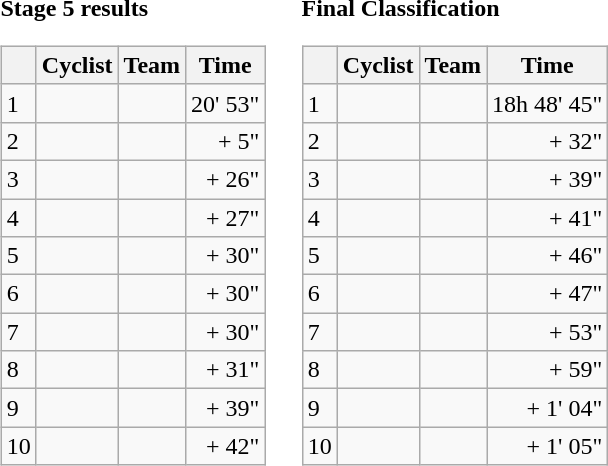<table>
<tr>
<td><strong>Stage 5 results</strong><br><table class="wikitable">
<tr>
<th></th>
<th>Cyclist</th>
<th>Team</th>
<th>Time</th>
</tr>
<tr>
<td>1</td>
<td></td>
<td></td>
<td align="right">20' 53"</td>
</tr>
<tr>
<td>2</td>
<td></td>
<td></td>
<td align="right">+ 5"</td>
</tr>
<tr>
<td>3</td>
<td></td>
<td></td>
<td align="right">+ 26"</td>
</tr>
<tr>
<td>4</td>
<td></td>
<td></td>
<td align="right">+ 27"</td>
</tr>
<tr>
<td>5</td>
<td></td>
<td></td>
<td align="right">+ 30"</td>
</tr>
<tr>
<td>6</td>
<td></td>
<td></td>
<td align="right">+ 30"</td>
</tr>
<tr>
<td>7</td>
<td></td>
<td></td>
<td align="right">+ 30"</td>
</tr>
<tr>
<td>8</td>
<td></td>
<td></td>
<td align="right">+ 31"</td>
</tr>
<tr>
<td>9</td>
<td></td>
<td></td>
<td align="right">+ 39"</td>
</tr>
<tr>
<td>10</td>
<td></td>
<td></td>
<td align="right">+ 42"</td>
</tr>
</table>
</td>
<td></td>
<td><strong>Final Classification</strong><br><table class="wikitable">
<tr>
<th></th>
<th>Cyclist</th>
<th>Team</th>
<th>Time</th>
</tr>
<tr>
<td>1</td>
<td> </td>
<td></td>
<td align="right">18h 48' 45"</td>
</tr>
<tr>
<td>2</td>
<td></td>
<td></td>
<td align="right">+ 32"</td>
</tr>
<tr>
<td>3</td>
<td></td>
<td></td>
<td align="right">+ 39"</td>
</tr>
<tr>
<td>4</td>
<td></td>
<td></td>
<td align="right">+ 41"</td>
</tr>
<tr>
<td>5</td>
<td></td>
<td></td>
<td align="right">+ 46"</td>
</tr>
<tr>
<td>6</td>
<td></td>
<td></td>
<td align="right">+ 47"</td>
</tr>
<tr>
<td>7</td>
<td></td>
<td></td>
<td align="right">+ 53"</td>
</tr>
<tr>
<td>8</td>
<td></td>
<td></td>
<td align="right">+ 59"</td>
</tr>
<tr>
<td>9</td>
<td></td>
<td></td>
<td align="right">+ 1' 04"</td>
</tr>
<tr>
<td>10</td>
<td></td>
<td></td>
<td align="right">+ 1' 05"</td>
</tr>
</table>
</td>
</tr>
</table>
